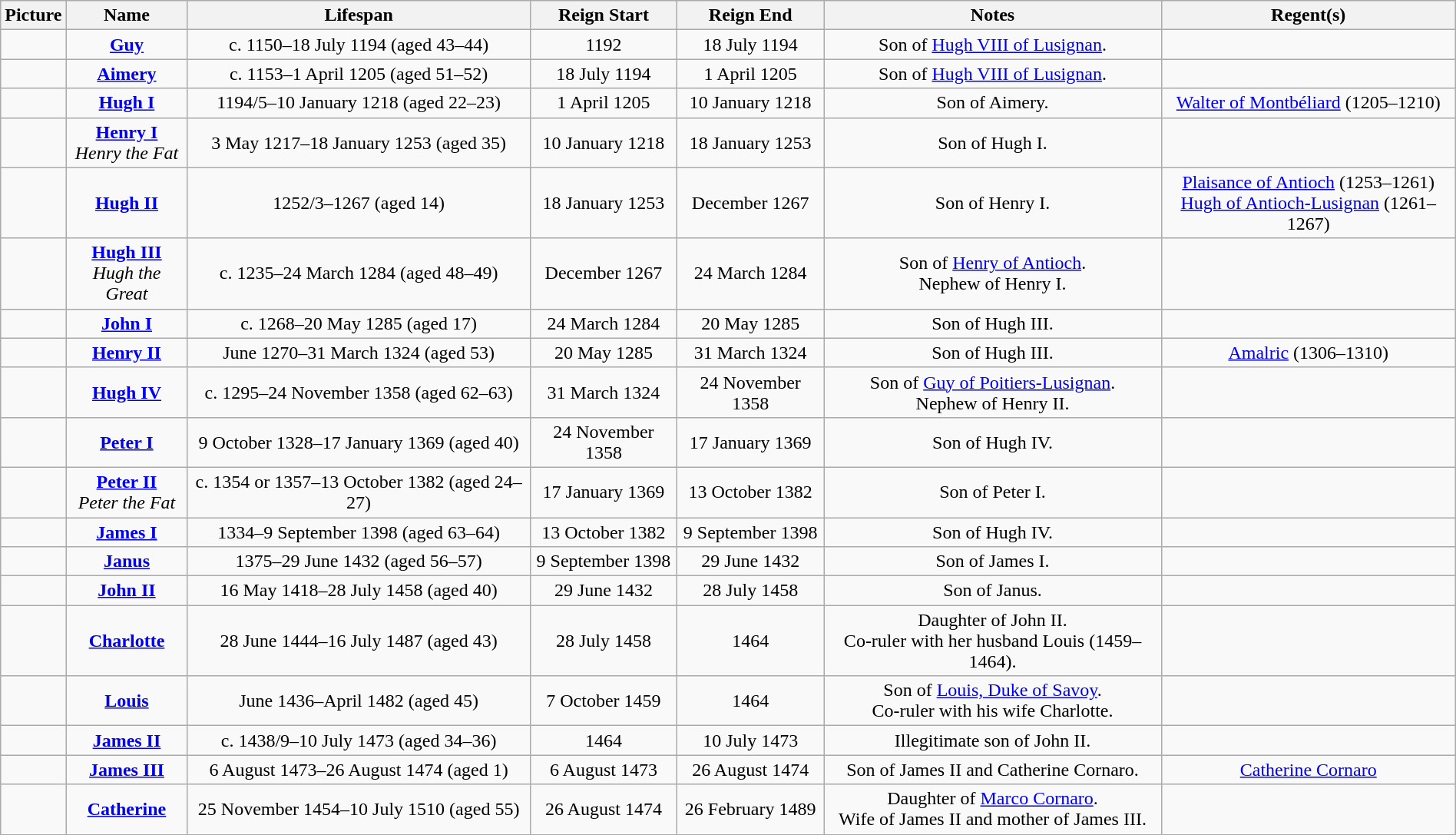<table class="wikitable" width="100%" style="text-align:center;">
<tr>
<th>Picture</th>
<th>Name</th>
<th>Lifespan</th>
<th>Reign Start</th>
<th>Reign End</th>
<th>Notes</th>
<th>Regent(s)</th>
</tr>
<tr>
<td></td>
<td><a href='#'><strong>Guy</strong></a></td>
<td>c. 1150–18 July 1194 (aged 43–44)</td>
<td>1192</td>
<td>18 July 1194</td>
<td>Son of <a href='#'>Hugh VIII of Lusignan</a>.</td>
<td></td>
</tr>
<tr>
<td></td>
<td><a href='#'><strong>Aimery</strong></a></td>
<td>c. 1153–1 April 1205 (aged 51–52)</td>
<td>18 July 1194</td>
<td>1 April 1205</td>
<td>Son of <a href='#'>Hugh VIII of Lusignan</a>.</td>
<td></td>
</tr>
<tr>
<td></td>
<td><a href='#'><strong>Hugh I</strong></a></td>
<td>1194/5–10 January 1218 (aged 22–23)</td>
<td>1 April 1205</td>
<td>10 January 1218</td>
<td>Son of Aimery.</td>
<td><a href='#'>Walter of Montbéliard</a> (1205–1210)</td>
</tr>
<tr>
<td></td>
<td><a href='#'><strong>Henry I</strong></a><br><em>Henry the Fat</em></td>
<td>3 May 1217–18 January 1253 (aged 35)</td>
<td>10 January 1218</td>
<td>18 January 1253</td>
<td>Son of Hugh I.</td>
<td></td>
</tr>
<tr>
<td></td>
<td><a href='#'><strong>Hugh II</strong></a></td>
<td>1252/3–1267 (aged 14)</td>
<td>18 January 1253</td>
<td>December 1267</td>
<td>Son of Henry I.</td>
<td><a href='#'>Plaisance of Antioch</a> (1253–1261)<br><a href='#'>Hugh of Antioch-Lusignan</a> (1261–1267)</td>
</tr>
<tr>
<td></td>
<td><a href='#'><strong>Hugh III</strong></a><br><em>Hugh the Great</em></td>
<td>c. 1235–24 March 1284 (aged 48–49)</td>
<td>December 1267</td>
<td>24 March 1284</td>
<td>Son of <a href='#'>Henry of Antioch</a>.<br>Nephew of Henry I.</td>
<td></td>
</tr>
<tr>
<td></td>
<td><a href='#'><strong>John I</strong></a></td>
<td>c. 1268–20 May 1285 (aged 17)</td>
<td>24 March 1284</td>
<td>20 May 1285</td>
<td>Son of Hugh III.</td>
<td></td>
</tr>
<tr>
<td></td>
<td><a href='#'><strong>Henry II</strong></a></td>
<td>June 1270–31 March 1324 (aged 53)</td>
<td>20 May 1285</td>
<td>31 March 1324</td>
<td>Son of Hugh III.</td>
<td><a href='#'>Amalric</a> (1306–1310)</td>
</tr>
<tr>
<td></td>
<td><a href='#'><strong>Hugh IV</strong></a></td>
<td>c. 1295–24 November 1358 (aged 62–63)</td>
<td>31 March 1324</td>
<td>24 November 1358</td>
<td>Son of <a href='#'>Guy of Poitiers-Lusignan</a>.<br>Nephew of Henry II.</td>
<td></td>
</tr>
<tr>
<td></td>
<td><a href='#'><strong>Peter I</strong></a></td>
<td>9 October 1328–17 January 1369 (aged 40)</td>
<td>24 November 1358</td>
<td>17 January 1369</td>
<td>Son of Hugh IV.</td>
<td></td>
</tr>
<tr>
<td></td>
<td><a href='#'><strong>Peter II</strong></a><br><em>Peter the Fat</em></td>
<td>c. 1354 or 1357–13 October 1382 (aged 24–27)</td>
<td>17 January 1369</td>
<td>13 October 1382</td>
<td>Son of Peter I.</td>
<td></td>
</tr>
<tr>
<td></td>
<td><a href='#'><strong>James I</strong></a></td>
<td>1334–9 September 1398 (aged 63–64)</td>
<td>13 October 1382</td>
<td>9 September 1398</td>
<td>Son of Hugh IV.</td>
<td></td>
</tr>
<tr>
<td></td>
<td><a href='#'><strong>Janus</strong></a></td>
<td>1375–29 June 1432 (aged 56–57)</td>
<td>9 September 1398</td>
<td>29 June 1432</td>
<td>Son of James I.</td>
<td></td>
</tr>
<tr>
<td></td>
<td><a href='#'><strong>John II</strong></a></td>
<td>16 May 1418–28 July 1458 (aged 40)</td>
<td>29 June 1432</td>
<td>28 July 1458</td>
<td>Son of Janus.</td>
<td></td>
</tr>
<tr>
<td></td>
<td><a href='#'><strong>Charlotte</strong></a></td>
<td>28 June 1444–16 July 1487 (aged 43)</td>
<td>28 July 1458</td>
<td>1464</td>
<td>Daughter of John II.<br>Co-ruler with her husband Louis (1459–1464).</td>
<td></td>
</tr>
<tr>
<td></td>
<td><a href='#'><strong>Louis</strong></a></td>
<td>June 1436–April 1482 (aged 45)</td>
<td>7 October 1459</td>
<td>1464</td>
<td>Son of <a href='#'>Louis, Duke of Savoy</a>.<br>Co-ruler with his wife Charlotte.</td>
<td></td>
</tr>
<tr>
<td></td>
<td><a href='#'><strong>James II</strong></a></td>
<td>c. 1438/9–10 July 1473 (aged 34–36)</td>
<td>1464</td>
<td>10 July 1473</td>
<td>Illegitimate son of John II.</td>
<td></td>
</tr>
<tr>
<td></td>
<td><a href='#'><strong>James III</strong></a></td>
<td>6 August 1473–26 August 1474 (aged 1)</td>
<td>6 August 1473</td>
<td>26 August 1474</td>
<td>Son of James II and Catherine Cornaro.</td>
<td><a href='#'>Catherine Cornaro</a></td>
</tr>
<tr>
<td></td>
<td><a href='#'><strong>Catherine</strong></a></td>
<td>25 November 1454–10 July 1510 (aged 55)</td>
<td>26 August 1474</td>
<td>26 February 1489</td>
<td>Daughter of <a href='#'>Marco Cornaro</a>.<br>Wife of James II and mother of James III.</td>
<td></td>
</tr>
</table>
